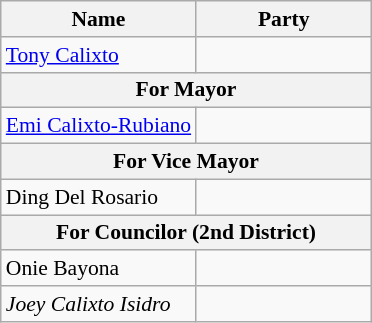<table class="wikitable" style="font-size:90%">
<tr>
<th !width=150px>Name</th>
<th colspan=2 width=110px>Party</th>
</tr>
<tr>
<td><a href='#'>Tony Calixto</a></td>
<td></td>
</tr>
<tr>
<th colspan="3">For Mayor</th>
</tr>
<tr>
<td><a href='#'> Emi Calixto-Rubiano</a></td>
<td></td>
</tr>
<tr>
<th colspan="3">For Vice Mayor</th>
</tr>
<tr>
<td>Ding Del Rosario</td>
<td></td>
</tr>
<tr>
<th colspan="3">For Councilor (2nd District)</th>
</tr>
<tr>
<td>Onie Bayona</td>
<td></td>
</tr>
<tr>
<td><em>Joey Calixto Isidro</em></td>
<td></td>
</tr>
</table>
